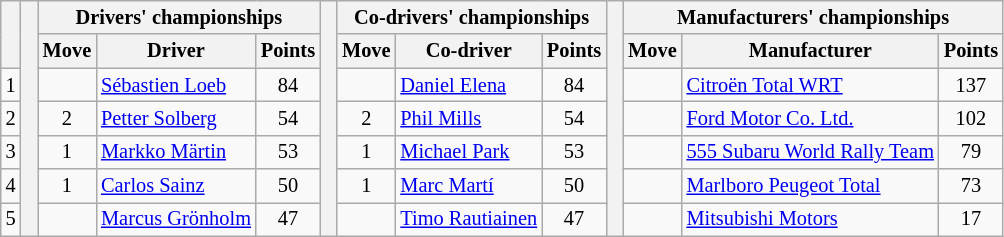<table class="wikitable" style="font-size:85%;">
<tr>
<th rowspan="2"></th>
<th rowspan="7" style="width:5px;"></th>
<th colspan="3">Drivers' championships</th>
<th rowspan="7" style="width:5px;"></th>
<th colspan="3" nowrap>Co-drivers' championships</th>
<th rowspan="7" style="width:5px;"></th>
<th colspan="3" nowrap>Manufacturers' championships</th>
</tr>
<tr>
<th>Move</th>
<th>Driver</th>
<th>Points</th>
<th>Move</th>
<th>Co-driver</th>
<th>Points</th>
<th>Move</th>
<th>Manufacturer</th>
<th>Points</th>
</tr>
<tr>
<td align="center">1</td>
<td align="center"></td>
<td> <a href='#'>Sébastien Loeb</a></td>
<td align="center">84</td>
<td align="center"></td>
<td> <a href='#'>Daniel Elena</a></td>
<td align="center">84</td>
<td align="center"></td>
<td> <a href='#'>Citroën Total WRT</a></td>
<td align="center">137</td>
</tr>
<tr>
<td align="center">2</td>
<td align="center"> 2</td>
<td> <a href='#'>Petter Solberg</a></td>
<td align="center">54</td>
<td align="center"> 2</td>
<td> <a href='#'>Phil Mills</a></td>
<td align="center">54</td>
<td align="center"></td>
<td> <a href='#'>Ford Motor Co. Ltd.</a></td>
<td align="center">102</td>
</tr>
<tr>
<td align="center">3</td>
<td align="center"> 1</td>
<td> <a href='#'>Markko Märtin</a></td>
<td align="center">53</td>
<td align="center"> 1</td>
<td> <a href='#'>Michael Park</a></td>
<td align="center">53</td>
<td align="center"></td>
<td> <a href='#'>555 Subaru World Rally Team</a></td>
<td align="center">79</td>
</tr>
<tr>
<td align="center">4</td>
<td align="center"> 1</td>
<td> <a href='#'>Carlos Sainz</a></td>
<td align="center">50</td>
<td align="center"> 1</td>
<td> <a href='#'>Marc Martí</a></td>
<td align="center">50</td>
<td align="center"></td>
<td> <a href='#'>Marlboro Peugeot Total</a></td>
<td align="center">73</td>
</tr>
<tr>
<td align="center">5</td>
<td align="center"></td>
<td> <a href='#'>Marcus Grönholm</a></td>
<td align="center">47</td>
<td align="center"></td>
<td> <a href='#'>Timo Rautiainen</a></td>
<td align="center">47</td>
<td align="center"></td>
<td> <a href='#'>Mitsubishi Motors</a></td>
<td align="center">17</td>
</tr>
</table>
